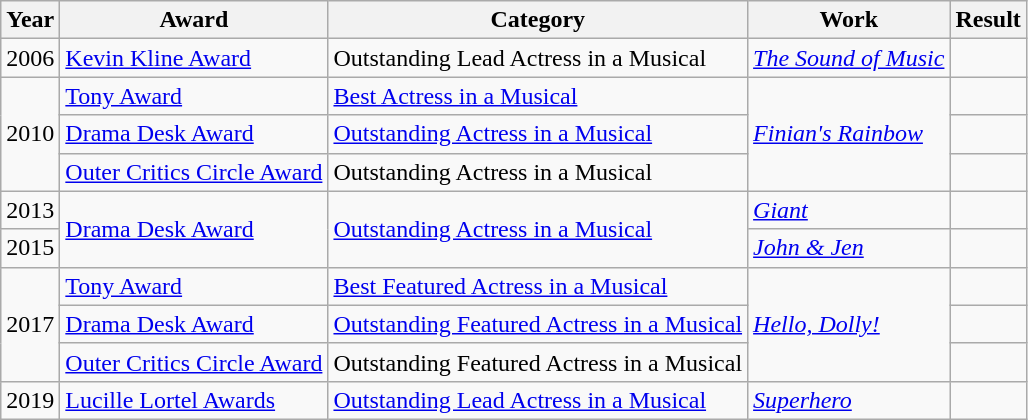<table class="wikitable">
<tr>
<th>Year</th>
<th>Award</th>
<th>Category</th>
<th>Work</th>
<th>Result</th>
</tr>
<tr>
<td>2006</td>
<td><a href='#'>Kevin Kline Award</a></td>
<td>Outstanding Lead Actress in a Musical</td>
<td><em><a href='#'>The Sound of Music</a></em></td>
<td></td>
</tr>
<tr>
<td rowspan="3">2010</td>
<td><a href='#'>Tony Award</a></td>
<td><a href='#'>Best Actress in a Musical</a></td>
<td rowspan="3"><em><a href='#'>Finian's Rainbow</a></em></td>
<td></td>
</tr>
<tr>
<td><a href='#'>Drama Desk Award</a></td>
<td><a href='#'>Outstanding Actress in a Musical</a></td>
<td></td>
</tr>
<tr>
<td><a href='#'>Outer Critics Circle Award</a></td>
<td>Outstanding Actress in a Musical</td>
<td></td>
</tr>
<tr>
<td>2013</td>
<td rowspan="2"><a href='#'>Drama Desk Award</a></td>
<td rowspan="2"><a href='#'>Outstanding Actress in a Musical</a></td>
<td><em><a href='#'>Giant</a></em></td>
<td></td>
</tr>
<tr>
<td>2015</td>
<td><em><a href='#'>John & Jen</a></em></td>
<td></td>
</tr>
<tr>
<td rowspan="3">2017</td>
<td><a href='#'>Tony Award</a></td>
<td><a href='#'>Best Featured Actress in a Musical</a></td>
<td rowspan="3"><em><a href='#'>Hello, Dolly!</a></em></td>
<td></td>
</tr>
<tr>
<td><a href='#'>Drama Desk Award</a></td>
<td><a href='#'>Outstanding Featured Actress in a Musical</a></td>
<td></td>
</tr>
<tr>
<td><a href='#'>Outer Critics Circle Award</a></td>
<td>Outstanding Featured Actress in a Musical</td>
<td></td>
</tr>
<tr>
<td>2019</td>
<td><a href='#'>Lucille Lortel Awards</a></td>
<td><a href='#'>Outstanding Lead Actress in a Musical</a></td>
<td><em><a href='#'>Superhero</a></em></td>
<td></td>
</tr>
</table>
